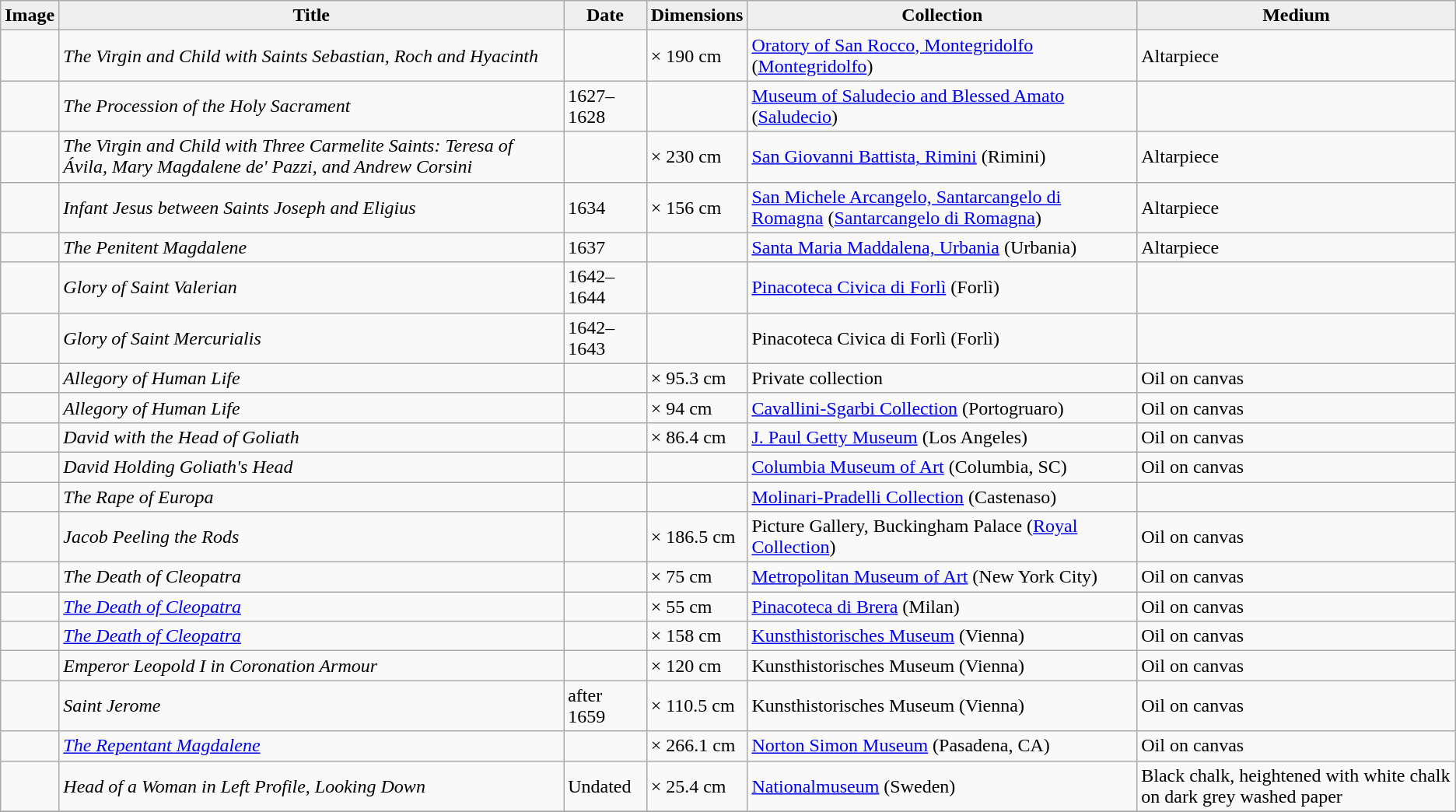<table class="sortable wikitable">
<tr>
<th style="background:#efefef;">Image</th>
<th style="background:#efefef;">Title</th>
<th style="background:#efefef;">Date</th>
<th style="background:#efefef;">Dimensions</th>
<th style="background:#efefef;">Collection</th>
<th style="background:#efefef;">Medium</th>
</tr>
<tr>
<td></td>
<td><em>The Virgin and Child with Saints Sebastian, Roch and Hyacinth</em></td>
<td></td>
<td> × 190 cm</td>
<td><a href='#'>Oratory of San Rocco, Montegridolfo</a> (<a href='#'>Montegridolfo</a>)</td>
<td>Altarpiece</td>
</tr>
<tr>
<td></td>
<td><em>The Procession of the Holy Sacrament</em></td>
<td>1627–1628</td>
<td></td>
<td><a href='#'>Museum of Saludecio and Blessed Amato</a> (<a href='#'>Saludecio</a>)</td>
<td></td>
</tr>
<tr>
<td></td>
<td><em>The Virgin and Child with Three Carmelite Saints: Teresa of Ávila, Mary Magdalene de' Pazzi, and Andrew Corsini</em></td>
<td></td>
<td> × 230 cm</td>
<td><a href='#'>San Giovanni Battista, Rimini</a> (Rimini)</td>
<td>Altarpiece</td>
</tr>
<tr>
<td></td>
<td><em>Infant Jesus between Saints Joseph and Eligius</em></td>
<td>1634</td>
<td> × 156 cm</td>
<td><a href='#'>San Michele Arcangelo, Santarcangelo di Romagna</a> (<a href='#'>Santarcangelo di Romagna</a>)</td>
<td>Altarpiece</td>
</tr>
<tr>
<td></td>
<td><em>The Penitent Magdalene</em></td>
<td>1637</td>
<td></td>
<td><a href='#'>Santa Maria Maddalena, Urbania</a> (Urbania)</td>
<td>Altarpiece</td>
</tr>
<tr>
<td></td>
<td><em>Glory of Saint Valerian</em></td>
<td>1642–1644</td>
<td></td>
<td><a href='#'>Pinacoteca Civica di Forlì</a> (Forlì)</td>
<td></td>
</tr>
<tr>
<td></td>
<td><em>Glory of Saint Mercurialis</em></td>
<td>1642–1643</td>
<td></td>
<td>Pinacoteca Civica di Forlì (Forlì)</td>
<td></td>
</tr>
<tr>
<td></td>
<td><em>Allegory of Human Life</em></td>
<td></td>
<td> × 95.3 cm</td>
<td>Private collection</td>
<td>Oil on canvas</td>
</tr>
<tr>
<td></td>
<td><em>Allegory of Human Life</em></td>
<td></td>
<td> × 94 cm</td>
<td><a href='#'>Cavallini-Sgarbi Collection</a> (Portogruaro)</td>
<td>Oil on canvas</td>
</tr>
<tr>
<td></td>
<td><em>David with the Head of Goliath</em></td>
<td></td>
<td> × 86.4 cm</td>
<td><a href='#'>J. Paul Getty Museum</a> (Los Angeles)</td>
<td>Oil on canvas</td>
</tr>
<tr>
<td></td>
<td><em>David Holding Goliath's Head</em></td>
<td></td>
<td></td>
<td><a href='#'>Columbia Museum of Art</a> (Columbia, SC)</td>
<td>Oil on canvas</td>
</tr>
<tr>
<td></td>
<td><em>The Rape of Europa</em></td>
<td></td>
<td></td>
<td><a href='#'>Molinari-Pradelli Collection</a> (Castenaso)</td>
<td></td>
</tr>
<tr>
<td></td>
<td><em>Jacob Peeling the Rods</em></td>
<td></td>
<td> × 186.5 cm</td>
<td>Picture Gallery, Buckingham Palace (<a href='#'>Royal Collection</a>)</td>
<td>Oil on canvas</td>
</tr>
<tr>
<td></td>
<td><em>The Death of Cleopatra</em></td>
<td></td>
<td> × 75 cm</td>
<td><a href='#'>Metropolitan Museum of Art</a> (New York City)</td>
<td>Oil on canvas</td>
</tr>
<tr>
<td></td>
<td><a href='#'><em>The Death of Cleopatra</em></a></td>
<td></td>
<td> × 55 cm</td>
<td><a href='#'>Pinacoteca di Brera</a> (Milan)</td>
<td>Oil on canvas</td>
</tr>
<tr>
<td></td>
<td><em><a href='#'>The Death of Cleopatra</a></em></td>
<td></td>
<td> × 158 cm</td>
<td><a href='#'>Kunsthistorisches Museum</a> (Vienna)</td>
<td>Oil on canvas</td>
</tr>
<tr>
<td></td>
<td><em>Emperor Leopold I in Coronation Armour</em></td>
<td></td>
<td> × 120 cm</td>
<td>Kunsthistorisches Museum (Vienna)</td>
<td>Oil on canvas</td>
</tr>
<tr>
<td></td>
<td><em>Saint Jerome</em></td>
<td>after 1659</td>
<td> × 110.5 cm</td>
<td>Kunsthistorisches Museum (Vienna)</td>
<td>Oil on canvas</td>
</tr>
<tr>
<td></td>
<td><a href='#'><em>The Repentant Magdalene</em></a></td>
<td></td>
<td> × 266.1 cm</td>
<td><a href='#'>Norton Simon Museum</a> (Pasadena, CA)</td>
<td>Oil on canvas</td>
</tr>
<tr>
<td></td>
<td><em>Head of a Woman in Left Profile, Looking Down</em></td>
<td>Undated</td>
<td> × 25.4 cm</td>
<td><a href='#'>Nationalmuseum</a> (Sweden)</td>
<td>Black chalk, heightened with white chalk on dark grey washed paper</td>
</tr>
<tr>
</tr>
</table>
